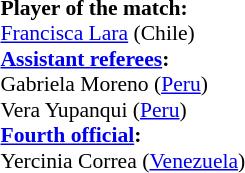<table width=100% style="font-size:90%">
<tr>
<td><br><strong>Player of the match:</strong>
<br><a href='#'>Francisca Lara</a> (Chile)<br><strong><a href='#'>Assistant referees</a>:</strong>
<br>Gabriela Moreno (<a href='#'>Peru</a>)
<br>Vera Yupanqui (<a href='#'>Peru</a>)
<br><strong><a href='#'>Fourth official</a>:</strong>
<br>Yercinia Correa (<a href='#'>Venezuela</a>)</td>
</tr>
</table>
